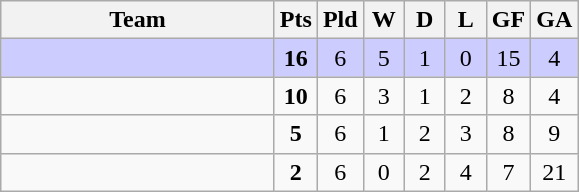<table class="wikitable" style="text-align: center;">
<tr>
<th width=175>Team</th>
<th width=20 abbr="Points">Pts</th>
<th width=20 abbr="Played">Pld</th>
<th width=20 abbr="Won">W</th>
<th width=20 abbr="Drawn">D</th>
<th width=20 abbr="Lost">L</th>
<th width=20 abbr="Goals for">GF</th>
<th width=20 abbr="Goals against">GA</th>
</tr>
<tr align=center bgcolor="#ccccff">
<td align=left></td>
<td><strong>16</strong></td>
<td>6</td>
<td>5</td>
<td>1</td>
<td>0</td>
<td>15</td>
<td>4</td>
</tr>
<tr align=center>
<td align=left></td>
<td><strong>10</strong></td>
<td>6</td>
<td>3</td>
<td>1</td>
<td>2</td>
<td>8</td>
<td>4</td>
</tr>
<tr align=center>
<td align=left></td>
<td><strong>5</strong></td>
<td>6</td>
<td>1</td>
<td>2</td>
<td>3</td>
<td>8</td>
<td>9</td>
</tr>
<tr align=center>
<td align=left></td>
<td><strong>2</strong></td>
<td>6</td>
<td>0</td>
<td>2</td>
<td>4</td>
<td>7</td>
<td>21</td>
</tr>
</table>
